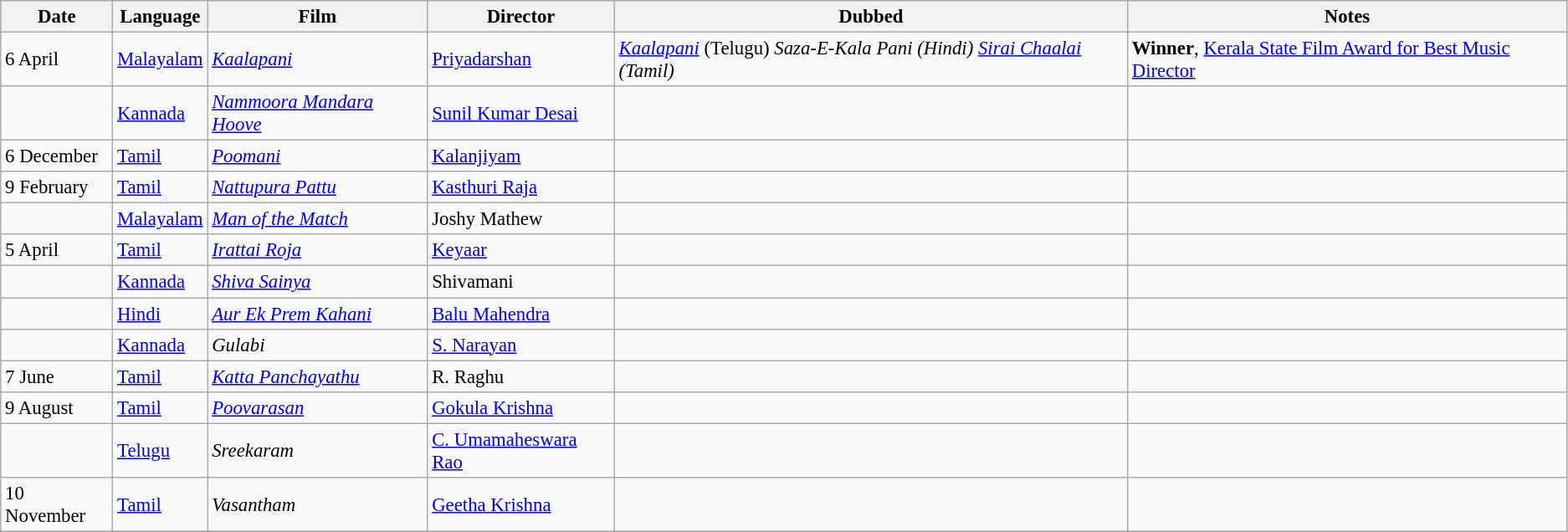<table class="wikitable sortable" style="font-size:95%;">
<tr>
<th>Date</th>
<th>Language</th>
<th>Film</th>
<th>Director</th>
<th>Dubbed</th>
<th>Notes</th>
</tr>
<tr>
<td>6 April</td>
<td><a href='#'>Malayalam</a></td>
<td><em><a href='#'>Kaalapani</a></em></td>
<td><a href='#'>Priyadarshan</a></td>
<td><em><a href='#'>Kaalapani</a></em> (Telugu) <em>Saza-E-Kala Pani (Hindi)</em> <em><a href='#'>Sirai Chaalai</a> (Tamil)</em></td>
<td><strong>Winner</strong>, <a href='#'>Kerala State Film Award for Best Music Director</a></td>
</tr>
<tr>
<td></td>
<td><a href='#'>Kannada</a></td>
<td><em><a href='#'>Nammoora Mandara Hoove</a></em></td>
<td><a href='#'>Sunil Kumar Desai</a></td>
<td></td>
<td></td>
</tr>
<tr>
<td>6 December</td>
<td><a href='#'>Tamil</a></td>
<td><em><a href='#'>Poomani</a></em></td>
<td><a href='#'>Kalanjiyam</a></td>
<td></td>
<td></td>
</tr>
<tr>
<td>9 February</td>
<td><a href='#'>Tamil</a></td>
<td><em><a href='#'>Nattupura Pattu</a></em></td>
<td><a href='#'>Kasthuri Raja</a></td>
<td></td>
<td></td>
</tr>
<tr>
<td></td>
<td><a href='#'>Malayalam</a></td>
<td><em><a href='#'>Man of the Match</a></em></td>
<td>Joshy Mathew</td>
<td></td>
<td></td>
</tr>
<tr>
<td>5 April</td>
<td><a href='#'>Tamil</a></td>
<td><em><a href='#'>Irattai Roja</a></em></td>
<td><a href='#'>Keyaar</a></td>
<td></td>
<td></td>
</tr>
<tr>
<td></td>
<td><a href='#'>Kannada</a></td>
<td><em><a href='#'>Shiva Sainya</a></em></td>
<td>Shivamani</td>
<td></td>
<td></td>
</tr>
<tr>
<td></td>
<td><a href='#'>Hindi</a></td>
<td><em><a href='#'>Aur Ek Prem Kahani</a></em></td>
<td><a href='#'>Balu Mahendra</a></td>
<td></td>
<td></td>
</tr>
<tr>
<td></td>
<td><a href='#'>Kannada</a></td>
<td><em>Gulabi</em></td>
<td><a href='#'>S. Narayan</a></td>
<td></td>
<td></td>
</tr>
<tr>
<td>7 June</td>
<td><a href='#'>Tamil</a></td>
<td><em><a href='#'>Katta Panchayathu</a></em></td>
<td>R. Raghu</td>
<td></td>
<td></td>
</tr>
<tr>
<td>9 August</td>
<td><a href='#'>Tamil</a></td>
<td><em><a href='#'>Poovarasan</a></em></td>
<td><a href='#'>Gokula Krishna</a></td>
<td></td>
<td></td>
</tr>
<tr>
<td></td>
<td><a href='#'>Telugu</a></td>
<td><em>Sreekaram</em></td>
<td><a href='#'>C. Umamaheswara Rao</a></td>
<td></td>
<td></td>
</tr>
<tr>
<td>10 November</td>
<td><a href='#'>Tamil</a></td>
<td><em>Vasantham</em></td>
<td><a href='#'>Geetha Krishna</a></td>
<td></td>
<td></td>
</tr>
<tr>
</tr>
</table>
